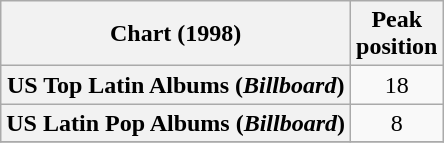<table class="wikitable plainrowheaders" style="text-align:center">
<tr>
<th scope="col">Chart (1998)</th>
<th scope="col">Peak<br>position</th>
</tr>
<tr>
<th scope="row">US Top Latin Albums (<em>Billboard</em>)</th>
<td>18</td>
</tr>
<tr>
<th scope="row">US Latin Pop Albums (<em>Billboard</em>)</th>
<td>8</td>
</tr>
<tr>
</tr>
</table>
